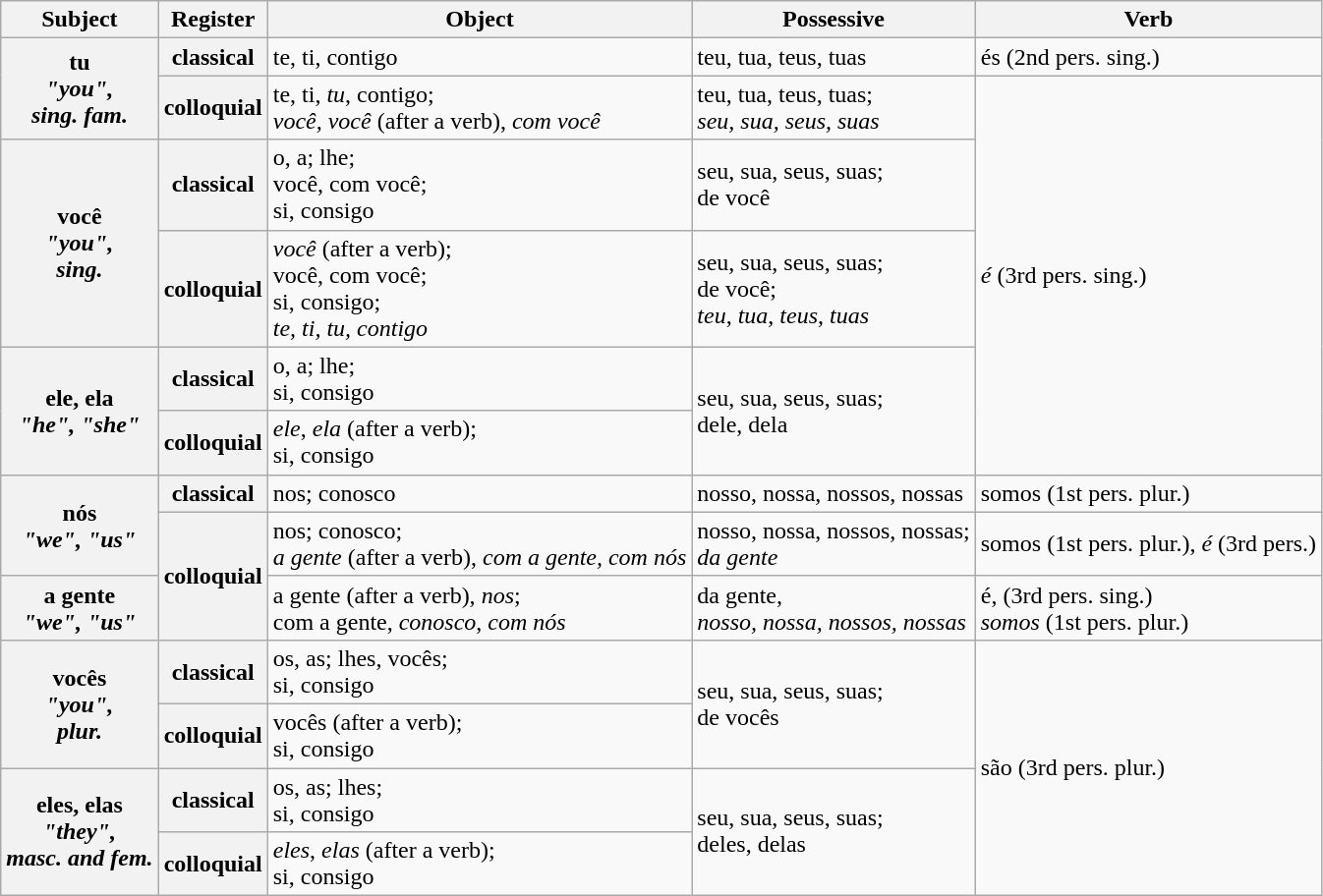<table class="wikitable">
<tr ---->
<th>Subject</th>
<th>Register</th>
<th>Object</th>
<th>Possessive</th>
<th>Verb</th>
</tr>
<tr ---->
<th rowspan="2">tu <br> <em>"you", <br> sing. fam.</em></th>
<th>classical</th>
<td>te, ti, contigo</td>
<td>teu, tua, teus, tuas</td>
<td>és (2nd pers. sing.)</td>
</tr>
<tr ---->
<th>colloquial</th>
<td>te, ti, <em>tu</em>, contigo; <br> <em>você, você</em> (after a verb), <em>com você</em></td>
<td>teu, tua, teus, tuas;<br><em>seu, sua, seus, suas</em></td>
<td rowspan="5"><em>é</em> (3rd pers. sing.)</td>
</tr>
<tr ---->
<th rowspan="2">você <br> <em>"you", <br> sing.</em></th>
<th>classical</th>
<td>o, a; lhe; <br> você, com você; <br> si, consigo</td>
<td>seu, sua, seus, suas; <br> de você</td>
</tr>
<tr ---->
<th>colloquial</th>
<td><em>você</em> (after a verb); <br> você, com você; <br> si, consigo; <br> <em>te, ti, tu, contigo</em></td>
<td>seu, sua, seus, suas; <br> de você; <br> <em>teu</em>, <em>tua</em>, <em>teus</em>, <em>tuas</em></td>
</tr>
<tr ---->
<th rowspan="2">ele, ela <br> <em>"he", "she"</em></th>
<th>classical</th>
<td>o, a; lhe; <br> si, consigo</td>
<td rowspan="2">seu, sua, seus, suas; <br> dele, dela</td>
</tr>
<tr ---->
<th>colloquial</th>
<td><em>ele</em>, <em>ela</em> (after a verb); <br> si, consigo</td>
</tr>
<tr ---->
<th rowspan="2">nós <br> <em>"we", "us"</em></th>
<th>classical</th>
<td>nos; conosco</td>
<td>nosso, nossa, nossos, nossas</td>
<td>somos (1st pers. plur.)</td>
</tr>
<tr ---->
<th rowspan="2">colloquial</th>
<td>nos; conosco; <br> <em>a gente</em> (after a verb), <em>com a gente, com nós</em></td>
<td>nosso, nossa, nossos, nossas; <br> <em>da gente</em></td>
<td>somos (1st pers. plur.), <em>é</em> (3rd pers.)</td>
</tr>
<tr ---->
<th>a gente <br> <em>"we", "us"</em></th>
<td>a gente (after a verb), <em>nos</em>;<br>com a gente, <em>conosco</em>, <em>com nós</em></td>
<td>da gente,<br><em>nosso, nossa, nossos, nossas</em></td>
<td>é, (3rd pers. sing.)<br><em>somos</em> (1st pers. plur.)</td>
</tr>
<tr ---->
<th rowspan="2">vocês <br> <em>"you", <br> plur.</em></th>
<th>classical</th>
<td>os, as; lhes, vocês; <br> si, consigo</td>
<td rowspan="2">seu, sua, seus, suas; <br> de vocês</td>
<td rowspan="4">são (3rd pers. plur.)</td>
</tr>
<tr ---->
<th>colloquial</th>
<td>vocês (after a verb); <br> si, consigo</td>
</tr>
<tr ---->
<th rowspan="2">eles, elas <br> <em>"they", <br> masc. and fem.</em></th>
<th>classical</th>
<td>os, as; lhes; <br> si, consigo</td>
<td rowspan="2">seu, sua, seus, suas; <br> deles, delas</td>
</tr>
<tr ---->
<th>colloquial</th>
<td><em>eles</em>, <em>elas</em> (after a verb); <br> si, consigo</td>
</tr>
</table>
